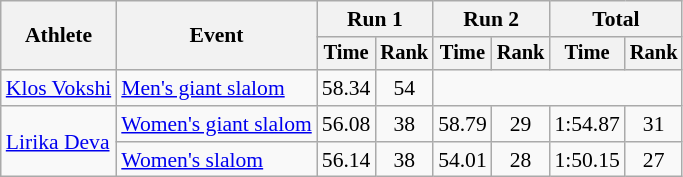<table class="wikitable" style="font-size:90%">
<tr>
<th rowspan=2>Athlete</th>
<th rowspan=2>Event</th>
<th colspan=2>Run 1</th>
<th colspan=2>Run 2</th>
<th colspan=2>Total</th>
</tr>
<tr style="font-size:95%">
<th>Time</th>
<th>Rank</th>
<th>Time</th>
<th>Rank</th>
<th>Time</th>
<th>Rank</th>
</tr>
<tr align=center>
<td align=left><a href='#'>Klos Vokshi</a></td>
<td align=left><a href='#'>Men's giant slalom</a></td>
<td>58.34</td>
<td>54</td>
<td colspan=4></td>
</tr>
<tr align=center>
<td align=left rowspan="2"><a href='#'>Lirika Deva</a></td>
<td align=left><a href='#'>Women's giant slalom</a></td>
<td>56.08</td>
<td>38</td>
<td>58.79</td>
<td>29</td>
<td>1:54.87</td>
<td>31</td>
</tr>
<tr align=center>
<td align=left><a href='#'>Women's slalom</a></td>
<td>56.14</td>
<td>38</td>
<td>54.01</td>
<td>28</td>
<td>1:50.15</td>
<td>27</td>
</tr>
</table>
